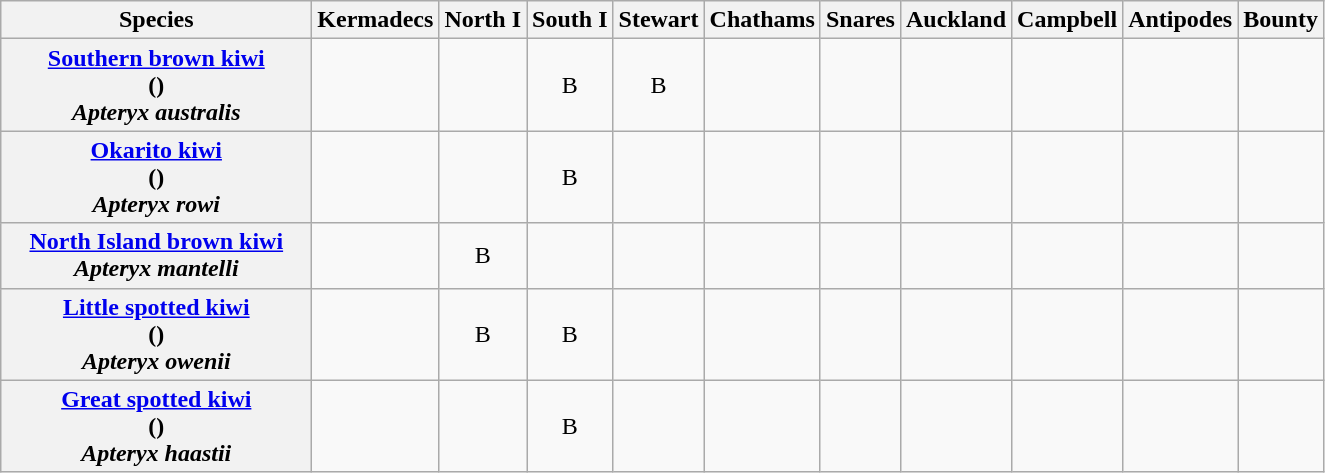<table class="wikitable" style="text-align:center">
<tr>
<th width="200">Species</th>
<th>Kermadecs</th>
<th>North I</th>
<th>South I</th>
<th>Stewart</th>
<th>Chathams</th>
<th>Snares</th>
<th>Auckland</th>
<th>Campbell</th>
<th>Antipodes</th>
<th>Bounty</th>
</tr>
<tr>
<th><a href='#'>Southern brown kiwi</a><br>()<br><em>Apteryx australis</em></th>
<td></td>
<td></td>
<td>B</td>
<td>B</td>
<td></td>
<td></td>
<td></td>
<td></td>
<td></td>
<td></td>
</tr>
<tr>
<th><a href='#'>Okarito kiwi</a><br>()<br><em>Apteryx rowi</em></th>
<td></td>
<td></td>
<td>B</td>
<td></td>
<td></td>
<td></td>
<td></td>
<td></td>
<td></td>
<td></td>
</tr>
<tr>
<th><a href='#'>North Island brown kiwi</a><br><em>Apteryx mantelli</em></th>
<td></td>
<td>B</td>
<td></td>
<td></td>
<td></td>
<td></td>
<td></td>
<td></td>
<td></td>
<td></td>
</tr>
<tr>
<th><a href='#'>Little spotted kiwi</a><br>()<br><em>Apteryx owenii</em></th>
<td></td>
<td>B</td>
<td>B</td>
<td></td>
<td></td>
<td></td>
<td></td>
<td></td>
<td></td>
<td></td>
</tr>
<tr>
<th><a href='#'>Great spotted kiwi</a><br>()<br><em>Apteryx haastii</em></th>
<td></td>
<td></td>
<td>B</td>
<td></td>
<td></td>
<td></td>
<td></td>
<td></td>
<td></td>
<td></td>
</tr>
</table>
